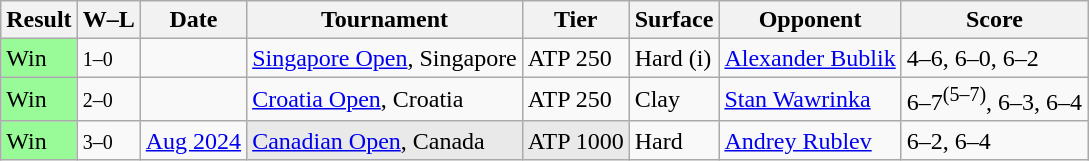<table class="sortable wikitable">
<tr>
<th>Result</th>
<th class="unsortable">W–L</th>
<th>Date</th>
<th>Tournament</th>
<th>Tier</th>
<th>Surface</th>
<th>Opponent</th>
<th class="unsortable">Score</th>
</tr>
<tr>
<td bgcolor=98fb98>Win</td>
<td><small>1–0</small></td>
<td><a href='#'></a></td>
<td><a href='#'>Singapore Open</a>, Singapore</td>
<td>ATP 250</td>
<td>Hard (i)</td>
<td> <a href='#'>Alexander Bublik</a></td>
<td>4–6, 6–0, 6–2</td>
</tr>
<tr>
<td bgcolor=98fb98>Win</td>
<td><small>2–0</small></td>
<td><a href='#'></a></td>
<td><a href='#'>Croatia Open</a>, Croatia</td>
<td>ATP 250</td>
<td>Clay</td>
<td> <a href='#'>Stan Wawrinka</a></td>
<td>6–7<sup>(5–7)</sup>, 6–3, 6–4</td>
</tr>
<tr>
<td bgcolor=98fb98>Win</td>
<td><small>3–0</small></td>
<td><a href='#'>Aug 2024</a></td>
<td style=background:#e9e9e9><a href='#'>Canadian Open</a>, Canada</td>
<td style=background:#e9e9e9>ATP 1000</td>
<td>Hard</td>
<td> <a href='#'>Andrey Rublev</a></td>
<td>6–2, 6–4</td>
</tr>
</table>
